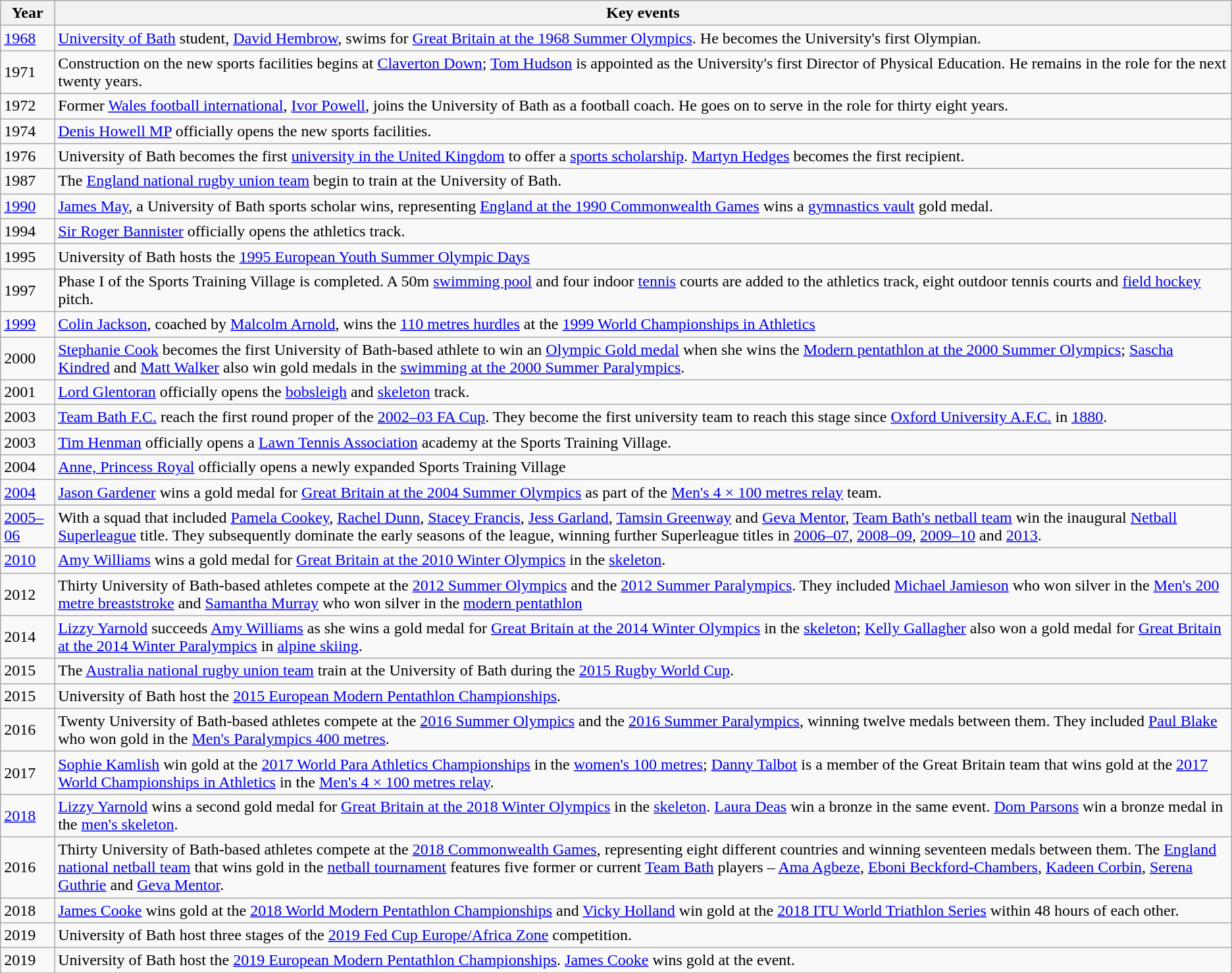<table class="wikitable collapsible">
<tr>
<th>Year</th>
<th>Key events</th>
</tr>
<tr>
<td><a href='#'>1968</a></td>
<td><a href='#'>University of Bath</a> student, <a href='#'>David Hembrow</a>, swims for <a href='#'>Great Britain at the 1968 Summer Olympics</a>. He becomes the University's first Olympian.</td>
</tr>
<tr>
<td>1971</td>
<td>Construction on the new sports facilities begins at <a href='#'>Claverton Down</a>; <a href='#'>Tom Hudson</a> is appointed as the University's first Director of Physical Education. He remains in the role for the next twenty years.</td>
</tr>
<tr>
<td>1972</td>
<td>Former <a href='#'>Wales football international</a>, <a href='#'>Ivor Powell</a>, joins the University of Bath as a football coach. He goes on to serve in the role for thirty eight years.</td>
</tr>
<tr>
<td>1974</td>
<td><a href='#'>Denis Howell MP</a> officially opens the new sports facilities.</td>
</tr>
<tr>
<td>1976</td>
<td>University of Bath becomes the first <a href='#'>university in the United Kingdom</a> to offer a <a href='#'>sports scholarship</a>. <a href='#'>Martyn Hedges</a> becomes the first recipient.</td>
</tr>
<tr>
<td>1987</td>
<td>The <a href='#'>England national rugby union team</a> begin to train at the University of Bath.</td>
</tr>
<tr>
<td><a href='#'>1990</a></td>
<td><a href='#'>James May</a>, a University of Bath sports scholar wins, representing  <a href='#'>England at the 1990 Commonwealth Games</a> wins a <a href='#'>gymnastics vault</a> gold medal.</td>
</tr>
<tr>
<td>1994</td>
<td><a href='#'>Sir Roger Bannister</a> officially opens the athletics track.</td>
</tr>
<tr>
<td>1995</td>
<td>University of Bath hosts the <a href='#'>1995 European Youth Summer Olympic Days</a></td>
</tr>
<tr>
<td>1997</td>
<td>Phase I of the Sports Training Village is completed. A 50m <a href='#'>swimming pool</a> and four indoor <a href='#'>tennis</a> courts are added to the athletics track, eight outdoor tennis courts and <a href='#'>field hockey</a> pitch.</td>
</tr>
<tr>
<td><a href='#'>1999</a></td>
<td><a href='#'>Colin Jackson</a>, coached by <a href='#'>Malcolm Arnold</a>, wins the <a href='#'>110 metres hurdles</a> at the <a href='#'>1999 World Championships in Athletics</a></td>
</tr>
<tr>
<td>2000</td>
<td><a href='#'>Stephanie Cook</a> becomes the first University of Bath-based athlete to win an <a href='#'>Olympic Gold medal</a> when she wins the <a href='#'>Modern pentathlon at the 2000 Summer Olympics</a>; <a href='#'>Sascha Kindred</a> and <a href='#'>Matt Walker</a> also win gold medals in  the <a href='#'>swimming at the 2000 Summer Paralympics</a>.</td>
</tr>
<tr>
<td>2001</td>
<td><a href='#'>Lord Glentoran</a> officially opens the <a href='#'>bobsleigh</a> and <a href='#'>skeleton</a> track.</td>
</tr>
<tr>
<td>2003</td>
<td><a href='#'>Team Bath F.C.</a> reach the first round proper of the <a href='#'>2002–03 FA Cup</a>. They become the first university team to reach this stage since <a href='#'>Oxford University A.F.C.</a> in <a href='#'>1880</a>.</td>
</tr>
<tr>
<td>2003</td>
<td><a href='#'>Tim Henman</a> officially opens a <a href='#'>Lawn Tennis Association</a> academy at the Sports Training Village.</td>
</tr>
<tr>
<td>2004</td>
<td><a href='#'>Anne, Princess Royal</a> officially opens a newly expanded Sports Training Village</td>
</tr>
<tr>
<td><a href='#'>2004</a></td>
<td><a href='#'>Jason Gardener</a> wins a gold medal for <a href='#'>Great Britain at the 2004 Summer Olympics</a> as part of the <a href='#'>Men's 4 × 100 metres relay</a> team.</td>
</tr>
<tr>
<td><a href='#'>2005–06</a></td>
<td>With a squad that included <a href='#'>Pamela Cookey</a>, <a href='#'>Rachel Dunn</a>, <a href='#'>Stacey Francis</a>, <a href='#'>Jess Garland</a>, <a href='#'>Tamsin Greenway</a> and <a href='#'>Geva Mentor</a>, <a href='#'>Team Bath's netball team</a> win the inaugural <a href='#'>Netball Superleague</a> title. They  subsequently dominate the early seasons of the league, winning further Superleague titles in <a href='#'>2006–07</a>, <a href='#'>2008–09</a>, <a href='#'>2009–10</a> and <a href='#'>2013</a>.</td>
</tr>
<tr>
<td><a href='#'>2010</a></td>
<td><a href='#'>Amy Williams</a> wins a gold medal for <a href='#'>Great Britain at the 2010 Winter Olympics</a> in the <a href='#'>skeleton</a>.</td>
</tr>
<tr>
<td>2012</td>
<td>Thirty University of Bath-based athletes compete at the <a href='#'>2012 Summer Olympics</a> and the <a href='#'>2012 Summer Paralympics</a>. They included <a href='#'>Michael Jamieson</a> who won silver in the <a href='#'>Men's 200 metre breaststroke</a> and <a href='#'>Samantha Murray</a> who won silver in the <a href='#'>modern pentathlon</a></td>
</tr>
<tr>
<td>2014</td>
<td><a href='#'>Lizzy Yarnold</a> succeeds <a href='#'>Amy Williams</a> as she wins a gold medal for <a href='#'>Great Britain at the 2014 Winter Olympics</a> in the <a href='#'>skeleton</a>; <a href='#'>Kelly Gallagher</a> also won a gold medal for <a href='#'>Great Britain at the 2014 Winter Paralympics</a> in <a href='#'>alpine skiing</a>.</td>
</tr>
<tr>
<td>2015</td>
<td>The <a href='#'>Australia national rugby union team</a> train at the University of Bath during the <a href='#'>2015 Rugby World Cup</a>.</td>
</tr>
<tr>
<td>2015</td>
<td>University of Bath host the <a href='#'>2015 European Modern Pentathlon Championships</a>.</td>
</tr>
<tr>
<td>2016</td>
<td>Twenty University of Bath-based athletes compete at the <a href='#'>2016 Summer Olympics</a> and the <a href='#'>2016 Summer Paralympics</a>, winning twelve medals between them.  They included <a href='#'>Paul Blake</a> who won gold in the <a href='#'>Men's Paralympics 400 metres</a>.</td>
</tr>
<tr>
<td>2017</td>
<td><a href='#'>Sophie Kamlish</a> win gold at the <a href='#'>2017 World Para Athletics Championships</a> in the <a href='#'>women's 100 metres</a>; <a href='#'>Danny Talbot</a> is a member of the Great Britain team that wins gold at the <a href='#'>2017 World Championships in Athletics</a> in the <a href='#'>Men's 4 × 100 metres relay</a>.</td>
</tr>
<tr>
<td><a href='#'>2018</a></td>
<td><a href='#'>Lizzy Yarnold</a> wins a second gold medal for <a href='#'>Great Britain at the 2018 Winter Olympics</a> in the <a href='#'>skeleton</a>. <a href='#'>Laura Deas</a> win a bronze in the same event. <a href='#'>Dom Parsons</a> win a bronze medal in the <a href='#'>men's skeleton</a>.</td>
</tr>
<tr>
<td>2016</td>
<td>Thirty University of Bath-based athletes compete at the <a href='#'>2018 Commonwealth Games</a>, representing eight different countries and winning seventeen medals between them. The <a href='#'>England national netball team</a> that wins gold in the <a href='#'>netball tournament</a> features five former or current <a href='#'>Team Bath</a> players – <a href='#'>Ama Agbeze</a>, <a href='#'>Eboni Beckford-Chambers</a>, <a href='#'>Kadeen Corbin</a>, <a href='#'>Serena Guthrie</a> and <a href='#'>Geva Mentor</a>.</td>
</tr>
<tr>
<td>2018</td>
<td><a href='#'>James Cooke</a> wins gold at the <a href='#'>2018 World Modern Pentathlon Championships</a> and <a href='#'>Vicky Holland</a> win gold at the <a href='#'>2018 ITU World Triathlon Series</a> within 48 hours of each other.</td>
</tr>
<tr>
<td>2019</td>
<td>University of Bath host three stages of the <a href='#'>2019 Fed Cup Europe/Africa Zone</a> competition.</td>
</tr>
<tr>
<td>2019</td>
<td>University of Bath host the <a href='#'>2019 European Modern Pentathlon Championships</a>. <a href='#'>James Cooke</a> wins gold at the event.</td>
</tr>
<tr>
</tr>
</table>
